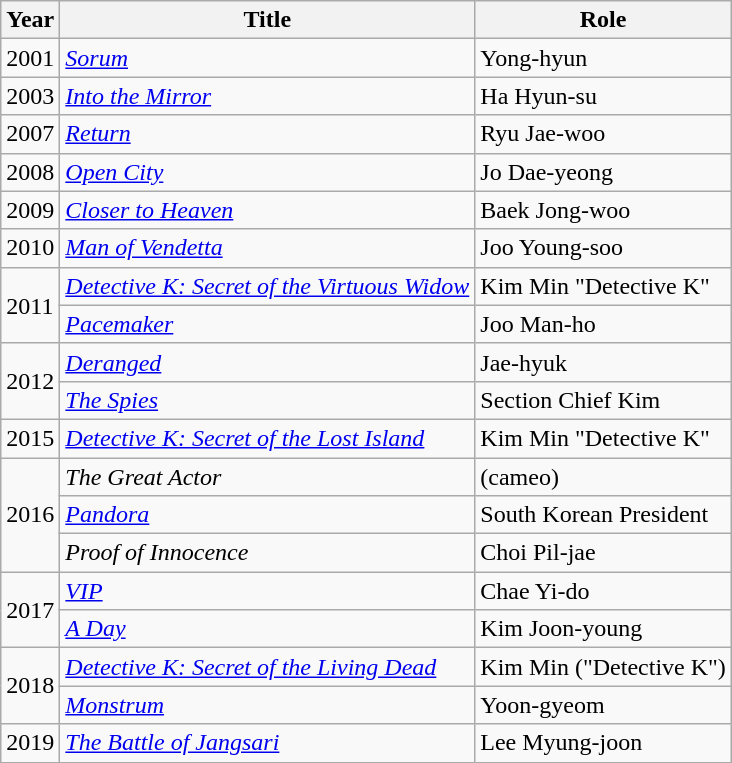<table class="wikitable sortable">
<tr>
<th>Year</th>
<th>Title</th>
<th>Role</th>
</tr>
<tr>
<td>2001</td>
<td><em><a href='#'>Sorum</a></em></td>
<td>Yong-hyun</td>
</tr>
<tr>
<td>2003</td>
<td><em><a href='#'>Into the Mirror</a></em></td>
<td>Ha Hyun-su</td>
</tr>
<tr>
<td>2007</td>
<td><em><a href='#'>Return</a></em></td>
<td>Ryu Jae-woo</td>
</tr>
<tr>
<td>2008</td>
<td><em><a href='#'>Open City</a></em></td>
<td>Jo Dae-yeong</td>
</tr>
<tr>
<td>2009</td>
<td><em><a href='#'>Closer to Heaven</a></em></td>
<td>Baek Jong-woo</td>
</tr>
<tr>
<td>2010</td>
<td><em><a href='#'>Man of Vendetta</a></em></td>
<td>Joo Young-soo</td>
</tr>
<tr>
<td rowspan=2>2011</td>
<td><em><a href='#'>Detective K: Secret of the Virtuous Widow</a></em></td>
<td>Kim Min "Detective K"</td>
</tr>
<tr>
<td><em><a href='#'>Pacemaker</a></em></td>
<td>Joo Man-ho</td>
</tr>
<tr>
<td rowspan=2>2012</td>
<td><em><a href='#'>Deranged</a></em></td>
<td>Jae-hyuk</td>
</tr>
<tr>
<td><em><a href='#'>The Spies</a></em></td>
<td>Section Chief Kim</td>
</tr>
<tr>
<td>2015</td>
<td><em><a href='#'>Detective K: Secret of the Lost Island</a></em></td>
<td>Kim Min "Detective K"</td>
</tr>
<tr>
<td rowspan=3>2016</td>
<td><em>The Great Actor</em></td>
<td>(cameo)</td>
</tr>
<tr>
<td><em><a href='#'>Pandora</a></em></td>
<td>South Korean President</td>
</tr>
<tr>
<td><em>Proof of Innocence</em></td>
<td>Choi Pil-jae</td>
</tr>
<tr>
<td rowspan=2>2017</td>
<td><em><a href='#'>VIP</a></em></td>
<td>Chae Yi-do</td>
</tr>
<tr>
<td><em><a href='#'>A Day</a></em></td>
<td>Kim Joon-young</td>
</tr>
<tr>
<td rowspan=2>2018</td>
<td><em><a href='#'>Detective K: Secret of the Living Dead</a></em></td>
<td>Kim Min ("Detective K")</td>
</tr>
<tr>
<td><em><a href='#'>Monstrum</a></em></td>
<td>Yoon-gyeom</td>
</tr>
<tr>
<td>2019</td>
<td><em><a href='#'>The Battle of Jangsari</a></em></td>
<td>Lee Myung-joon</td>
</tr>
</table>
